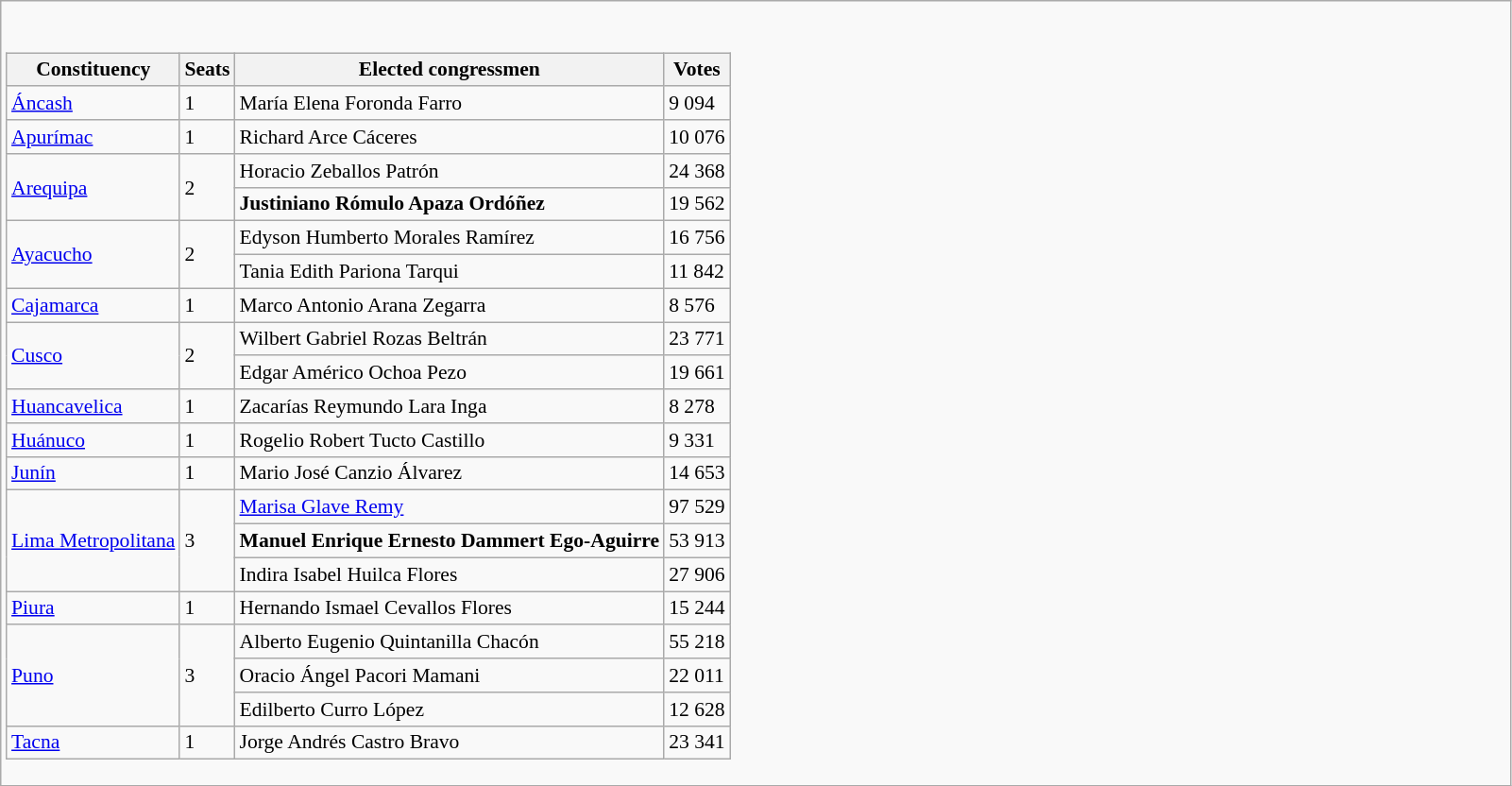<table class="wikitable">
<tr>
<td width="50%"><br><table class="wikitable" style="font-size:90%">
<tr>
<th>Constituency</th>
<th>Seats</th>
<th>Elected congressmen</th>
<th>Votes</th>
</tr>
<tr>
<td><a href='#'>Áncash</a></td>
<td>1</td>
<td>María Elena Foronda Farro</td>
<td>9 094</td>
</tr>
<tr>
<td><a href='#'>Apurímac</a></td>
<td>1</td>
<td>Richard Arce Cáceres</td>
<td>10 076</td>
</tr>
<tr>
<td rowspan="2"><a href='#'>Arequipa</a></td>
<td rowspan="2">2</td>
<td>Horacio Zeballos Patrón</td>
<td>24 368</td>
</tr>
<tr>
<td><strong>Justiniano Rómulo Apaza Ordóñez</strong></td>
<td>19 562</td>
</tr>
<tr>
<td rowspan="2"><a href='#'>Ayacucho</a></td>
<td rowspan="2">2</td>
<td>Edyson Humberto Morales Ramírez</td>
<td>16 756</td>
</tr>
<tr>
<td>Tania Edith Pariona Tarqui</td>
<td>11 842</td>
</tr>
<tr>
<td><a href='#'>Cajamarca</a></td>
<td>1</td>
<td>Marco Antonio Arana Zegarra</td>
<td>8 576</td>
</tr>
<tr>
<td rowspan="2"><a href='#'>Cusco</a></td>
<td rowspan="2">2</td>
<td>Wilbert Gabriel Rozas Beltrán</td>
<td>23 771</td>
</tr>
<tr>
<td>Edgar Américo Ochoa Pezo</td>
<td>19 661</td>
</tr>
<tr>
<td><a href='#'>Huancavelica</a></td>
<td>1</td>
<td>Zacarías Reymundo Lara Inga</td>
<td>8 278</td>
</tr>
<tr>
<td><a href='#'>Huánuco</a></td>
<td>1</td>
<td>Rogelio Robert Tucto Castillo</td>
<td>9 331</td>
</tr>
<tr>
<td><a href='#'>Junín</a></td>
<td>1</td>
<td>Mario José Canzio Álvarez</td>
<td>14 653</td>
</tr>
<tr>
<td rowspan="3"><a href='#'>Lima Metropolitana</a></td>
<td rowspan="3">3</td>
<td><a href='#'>Marisa Glave Remy</a></td>
<td>97 529</td>
</tr>
<tr>
<td><strong>Manuel Enrique Ernesto Dammert Ego-Aguirre</strong></td>
<td>53 913</td>
</tr>
<tr>
<td>Indira Isabel Huilca Flores</td>
<td>27 906</td>
</tr>
<tr>
<td><a href='#'>Piura</a></td>
<td>1</td>
<td>Hernando Ismael Cevallos Flores</td>
<td>15 244</td>
</tr>
<tr>
<td rowspan="3"><a href='#'>Puno</a></td>
<td rowspan="3">3</td>
<td>Alberto Eugenio Quintanilla Chacón</td>
<td>55 218</td>
</tr>
<tr>
<td>Oracio Ángel Pacori Mamani</td>
<td>22 011</td>
</tr>
<tr>
<td>Edilberto Curro López</td>
<td>12 628</td>
</tr>
<tr>
<td><a href='#'>Tacna</a></td>
<td>1</td>
<td>Jorge Andrés Castro Bravo</td>
<td>23 341</td>
</tr>
</table>
</td>
</tr>
</table>
